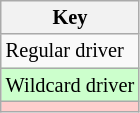<table class="wikitable" style="font-size: 85%;">
<tr>
<th colspan=2>Key</th>
</tr>
<tr>
<td>Regular driver</td>
</tr>
<tr style="background:#ccffcc;">
<td>Wildcard driver</td>
</tr>
<tr style="background:#ffcccc;">
<td></td>
</tr>
</table>
